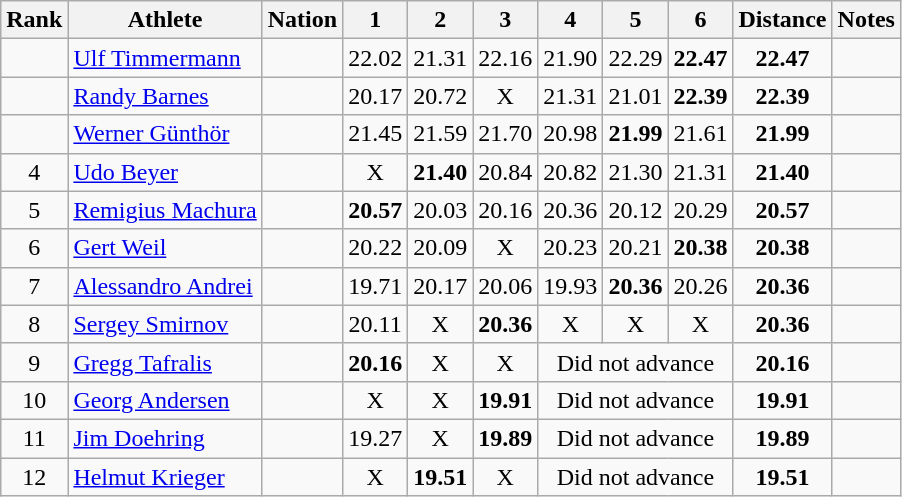<table class="wikitable sortable" style="text-align:center">
<tr>
<th>Rank</th>
<th>Athlete</th>
<th>Nation</th>
<th>1</th>
<th>2</th>
<th>3</th>
<th>4</th>
<th>5</th>
<th>6</th>
<th>Distance</th>
<th>Notes</th>
</tr>
<tr>
<td></td>
<td align=left><a href='#'>Ulf Timmermann</a></td>
<td align=left></td>
<td>22.02 </td>
<td>21.31</td>
<td>22.16 </td>
<td>21.90</td>
<td>22.29 </td>
<td><strong>22.47</strong> </td>
<td><strong>22.47</strong></td>
<td></td>
</tr>
<tr>
<td></td>
<td align=left><a href='#'>Randy Barnes</a></td>
<td align=left></td>
<td>20.17</td>
<td>20.72</td>
<td data-sort-value=1.00>X</td>
<td>21.31</td>
<td>21.01</td>
<td><strong>22.39</strong> </td>
<td><strong>22.39</strong></td>
<td></td>
</tr>
<tr>
<td></td>
<td align=left><a href='#'>Werner Günthör</a></td>
<td align=left></td>
<td>21.45 </td>
<td>21.59</td>
<td>21.70</td>
<td>20.98</td>
<td><strong>21.99</strong></td>
<td>21.61</td>
<td><strong>21.99</strong></td>
<td></td>
</tr>
<tr>
<td>4</td>
<td align=left><a href='#'>Udo Beyer</a></td>
<td align=left></td>
<td data-sort-value=1.00>X</td>
<td><strong>21.40</strong></td>
<td>20.84</td>
<td>20.82</td>
<td>21.30</td>
<td>21.31</td>
<td><strong>21.40</strong></td>
<td></td>
</tr>
<tr>
<td>5</td>
<td align=left><a href='#'>Remigius Machura</a></td>
<td align=left></td>
<td><strong>20.57</strong></td>
<td>20.03</td>
<td>20.16</td>
<td>20.36</td>
<td>20.12</td>
<td>20.29</td>
<td><strong>20.57</strong></td>
<td></td>
</tr>
<tr>
<td>6</td>
<td align=left><a href='#'>Gert Weil</a></td>
<td align=left></td>
<td>20.22</td>
<td>20.09</td>
<td data-sort-value=1.00>X</td>
<td>20.23</td>
<td>20.21</td>
<td><strong>20.38</strong></td>
<td><strong>20.38</strong></td>
<td></td>
</tr>
<tr>
<td>7</td>
<td align=left><a href='#'>Alessandro Andrei</a></td>
<td align=left></td>
<td>19.71</td>
<td>20.17</td>
<td>20.06</td>
<td>19.93</td>
<td><strong>20.36</strong></td>
<td>20.26</td>
<td><strong>20.36</strong></td>
<td></td>
</tr>
<tr>
<td>8</td>
<td align=left><a href='#'>Sergey Smirnov</a></td>
<td align=left></td>
<td>20.11</td>
<td data-sort-value=1.00>X</td>
<td><strong>20.36</strong></td>
<td data-sort-value=1.00>X</td>
<td data-sort-value=1.00>X</td>
<td data-sort-value=1.00>X</td>
<td><strong>20.36</strong></td>
<td></td>
</tr>
<tr>
<td>9</td>
<td align=left><a href='#'>Gregg Tafralis</a></td>
<td align=left></td>
<td><strong>20.16</strong></td>
<td data-sort-value=1.00>X</td>
<td data-sort-value=1.00>X</td>
<td colspan=3 data-sort-value=0.00>Did not advance</td>
<td><strong>20.16</strong></td>
<td></td>
</tr>
<tr>
<td>10</td>
<td align=left><a href='#'>Georg Andersen</a></td>
<td align=left></td>
<td data-sort-value=1.00>X</td>
<td data-sort-value=1.00>X</td>
<td><strong>19.91</strong></td>
<td colspan=3 data-sort-value=0.00>Did not advance</td>
<td><strong>19.91</strong></td>
<td></td>
</tr>
<tr>
<td>11</td>
<td align=left><a href='#'>Jim Doehring</a></td>
<td align=left></td>
<td>19.27</td>
<td data-sort-value=1.00>X</td>
<td><strong>19.89</strong></td>
<td colspan=3 data-sort-value=0.00>Did not advance</td>
<td><strong>19.89</strong></td>
<td></td>
</tr>
<tr>
<td>12</td>
<td align=left><a href='#'>Helmut Krieger</a></td>
<td align=left></td>
<td data-sort-value=1.00>X</td>
<td><strong>19.51</strong></td>
<td data-sort-value=1.00>X</td>
<td colspan=3 data-sort-value=0.00>Did not advance</td>
<td><strong>19.51</strong></td>
<td></td>
</tr>
</table>
